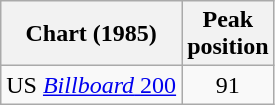<table class="wikitable plainrowheaders">
<tr>
<th scope="col">Chart (1985)</th>
<th scope="col">Peak<br>position</th>
</tr>
<tr>
<td>US <a href='#'><em>Billboard</em> 200</a></td>
<td align="center">91</td>
</tr>
</table>
